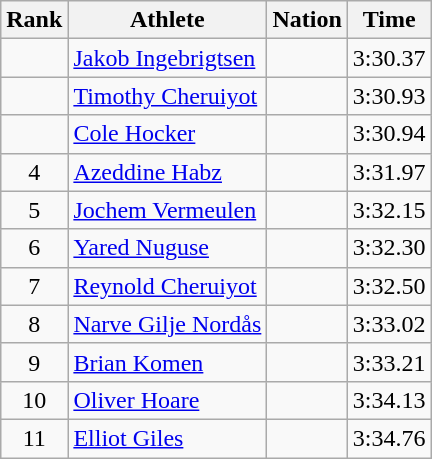<table class="wikitable">
<tr>
<th scope="col">Rank</th>
<th scope="col">Athlete</th>
<th scope="col">Nation</th>
<th scope="col">Time</th>
</tr>
<tr>
<td align=center></td>
<td><a href='#'>Jakob Ingebrigtsen</a></td>
<td></td>
<td>3:30.37</td>
</tr>
<tr>
<td align=center></td>
<td><a href='#'>Timothy Cheruiyot</a></td>
<td></td>
<td>3:30.93</td>
</tr>
<tr>
<td align=center></td>
<td><a href='#'>Cole Hocker</a></td>
<td></td>
<td>3:30.94</td>
</tr>
<tr>
<td align=center>4</td>
<td><a href='#'>Azeddine Habz</a></td>
<td></td>
<td>3:31.97</td>
</tr>
<tr>
<td align=center>5</td>
<td><a href='#'>Jochem Vermeulen</a></td>
<td></td>
<td>3:32.15</td>
</tr>
<tr>
<td align=center>6</td>
<td><a href='#'>Yared Nuguse</a></td>
<td></td>
<td>3:32.30</td>
</tr>
<tr>
<td align=center>7</td>
<td><a href='#'>Reynold Cheruiyot</a></td>
<td></td>
<td>3:32.50</td>
</tr>
<tr>
<td align=center>8</td>
<td><a href='#'>Narve Gilje Nordås</a></td>
<td></td>
<td>3:33.02</td>
</tr>
<tr>
<td align=center>9</td>
<td><a href='#'>Brian Komen</a></td>
<td></td>
<td>3:33.21</td>
</tr>
<tr>
<td align=center>10</td>
<td><a href='#'>Oliver Hoare</a></td>
<td></td>
<td>3:34.13</td>
</tr>
<tr>
<td align=center>11</td>
<td><a href='#'>Elliot Giles</a></td>
<td></td>
<td>3:34.76</td>
</tr>
</table>
